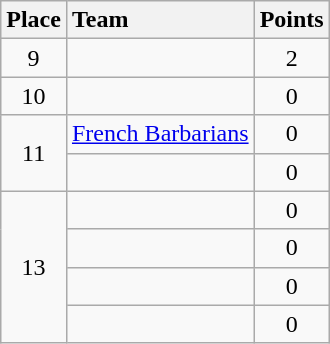<table class="wikitable" style="text-align:center; padding-bottom:0;">
<tr>
<th>Place</th>
<th style="text-align:left;">Team</th>
<th>Points</th>
</tr>
<tr>
<td>9</td>
<td align=left></td>
<td>2</td>
</tr>
<tr>
<td>10</td>
<td align=left></td>
<td>0</td>
</tr>
<tr>
<td rowspan=2>11</td>
<td align=left> <a href='#'>French Barbarians</a></td>
<td>0</td>
</tr>
<tr>
<td align=left></td>
<td>0</td>
</tr>
<tr>
<td rowspan=4>13</td>
<td align=left></td>
<td>0</td>
</tr>
<tr>
<td align=left></td>
<td>0</td>
</tr>
<tr>
<td align=left></td>
<td>0</td>
</tr>
<tr>
<td align=left></td>
<td>0</td>
</tr>
</table>
